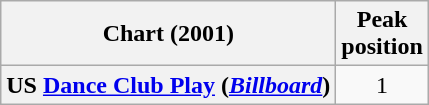<table class="wikitable plainrowheaders" style="text-align:center">
<tr>
<th>Chart (2001)</th>
<th>Peak<br>position</th>
</tr>
<tr>
<th scope="row">US <a href='#'>Dance Club Play</a> (<em><a href='#'>Billboard</a></em>)</th>
<td>1</td>
</tr>
</table>
